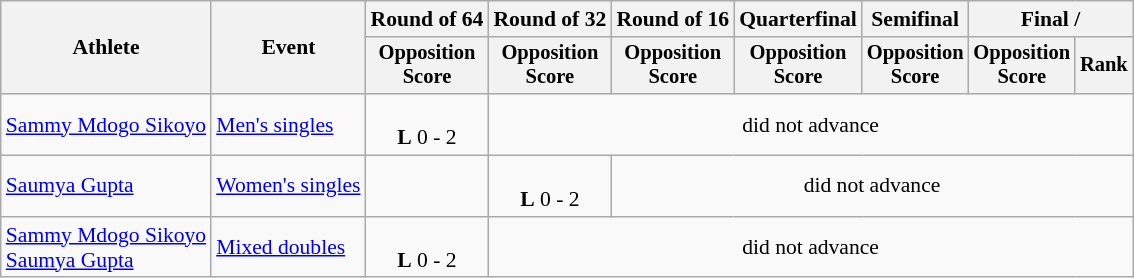<table class=wikitable style="font-size:90%">
<tr>
<th rowspan=2>Athlete</th>
<th rowspan=2>Event</th>
<th>Round of 64</th>
<th>Round of 32</th>
<th>Round of 16</th>
<th>Quarterfinal</th>
<th>Semifinal</th>
<th colspan=2>Final / </th>
</tr>
<tr style="font-size:95%">
<th>Opposition<br>Score</th>
<th>Opposition<br>Score</th>
<th>Opposition<br>Score</th>
<th>Opposition<br>Score</th>
<th>Opposition<br>Score</th>
<th>Opposition<br>Score</th>
<th>Rank</th>
</tr>
<tr align=center>
<td align=left><a href='#'>Sammy Mdogo Sikoyo</a></td>
<td align=left><a href='#'>Men's singles</a></td>
<td><br><strong>L</strong> 0 - 2</td>
<td colspan=6>did not advance</td>
</tr>
<tr align=center>
<td align=left><a href='#'>Saumya Gupta</a></td>
<td align=left><a href='#'>Women's singles</a></td>
<td></td>
<td><br><strong>L</strong> 0 - 2</td>
<td colspan=5>did not advance</td>
</tr>
<tr align=center>
<td align=left><a href='#'>Sammy Mdogo Sikoyo</a><br><a href='#'>Saumya Gupta</a></td>
<td align=left><a href='#'>Mixed doubles</a></td>
<td><br><strong>L</strong> 0 - 2</td>
<td colspan=6>did not advance</td>
</tr>
</table>
